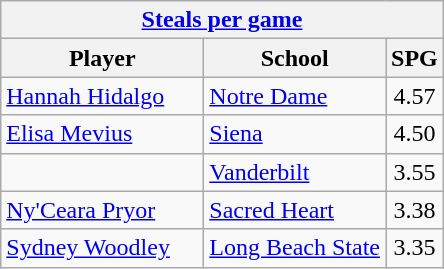<table class="wikitable sortable style="text-align: center;">
<tr>
<th colspan=3><a href='#'>Steals per game</a></th>
</tr>
<tr>
<th style=width:8em>Player</th>
<th>School</th>
<th style=width:1em>SPG</th>
</tr>
<tr>
<td><a href='#'>Hannah Hidalgo</a></td>
<td><a href='#'>Notre Dame</a></td>
<td align=center>4.57</td>
</tr>
<tr>
<td><a href='#'>Elisa Mevius</a></td>
<td><a href='#'>Siena</a></td>
<td align=center>4.50</td>
</tr>
<tr>
<td></td>
<td><a href='#'>Vanderbilt</a></td>
<td align=center>3.55</td>
</tr>
<tr>
<td><a href='#'>Ny'Ceara Pryor</a></td>
<td><a href='#'>Sacred Heart</a></td>
<td align=center>3.38</td>
</tr>
<tr>
<td><a href='#'>Sydney Woodley</a></td>
<td><a href='#'>Long Beach State</a></td>
<td align=center>3.35</td>
</tr>
</table>
